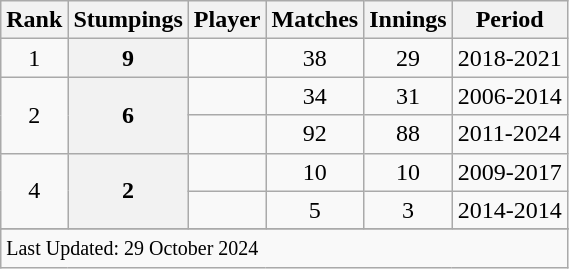<table class="wikitable plainrowheaders sortable">
<tr>
<th scope=col>Rank</th>
<th scope=col>Stumpings</th>
<th scope=col>Player</th>
<th scope=col>Matches</th>
<th scope=col>Innings</th>
<th scope=col>Period</th>
</tr>
<tr>
<td align=center>1</td>
<th scope=row style=text-align:center;>9</th>
<td></td>
<td align=center>38</td>
<td align=center>29</td>
<td>2018-2021</td>
</tr>
<tr>
<td align=center rowspan=2>2</td>
<th scope=row style=text-align:center; rowspan=2>6</th>
<td></td>
<td align=center>34</td>
<td align=center>31</td>
<td>2006-2014</td>
</tr>
<tr>
<td></td>
<td align=center>92</td>
<td align=center>88</td>
<td>2011-2024</td>
</tr>
<tr>
<td align=center rowspan=2>4</td>
<th scope=row style=text-align:center; rowspan=2>2</th>
<td></td>
<td align=center>10</td>
<td align=center>10</td>
<td>2009-2017</td>
</tr>
<tr>
<td></td>
<td align=center>5</td>
<td align=center>3</td>
<td>2014-2014</td>
</tr>
<tr>
</tr>
<tr class=sortbottom>
<td colspan=6><small>Last Updated: 29 October 2024</small></td>
</tr>
</table>
